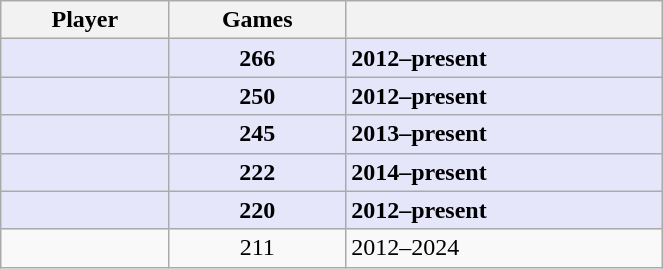<table class="wikitable sortable" width=35%>
<tr>
<th>Player</th>
<th>Games</th>
<th></th>
</tr>
<tr style=background:#E6E6FA>
<td><strong></strong></td>
<td align=center><strong>266</strong></td>
<td><strong>2012–present</strong></td>
</tr>
<tr style=background:#E6E6FA>
<td><strong></strong></td>
<td align=center><strong>250</strong></td>
<td><strong>2012–present</strong></td>
</tr>
<tr style=background:#E6E6FA>
<td><strong></strong></td>
<td align=center><strong>245</strong></td>
<td><strong>2013–present</strong></td>
</tr>
<tr style=background:#E6E6FA>
<td><strong></strong></td>
<td align=center><strong>222</strong></td>
<td><strong>2014–present</strong></td>
</tr>
<tr style=background:#E6E6FA>
<td><strong></strong></td>
<td align=center><strong>220</strong></td>
<td><strong>2012–present</strong></td>
</tr>
<tr>
<td></td>
<td align=center>211</td>
<td>2012–2024</td>
</tr>
</table>
